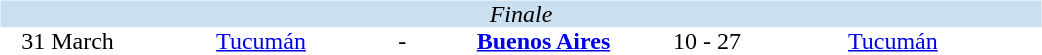<table width=700>
<tr>
<td width=700 valign="top"><br><table border=0 cellspacing=0 cellpadding=0 style="font-size: 100%; border-collapse: collapse;" width=100%>
<tr bgcolor="#CADFF0">
<td style="font-size:100%"; align="center" colspan="6"><em>Finale</em></td>
</tr>
<tr align=center bgcolor=#FFFFFF>
<td width=90>31 March</td>
<td width=170><a href='#'>Tucumán</a></td>
<td width=20>-</td>
<td width=170><strong><a href='#'>Buenos Aires</a></strong></td>
<td width=50>10 - 27</td>
<td width=200><a href='#'>Tucumán</a></td>
</tr>
</table>
</td>
</tr>
</table>
